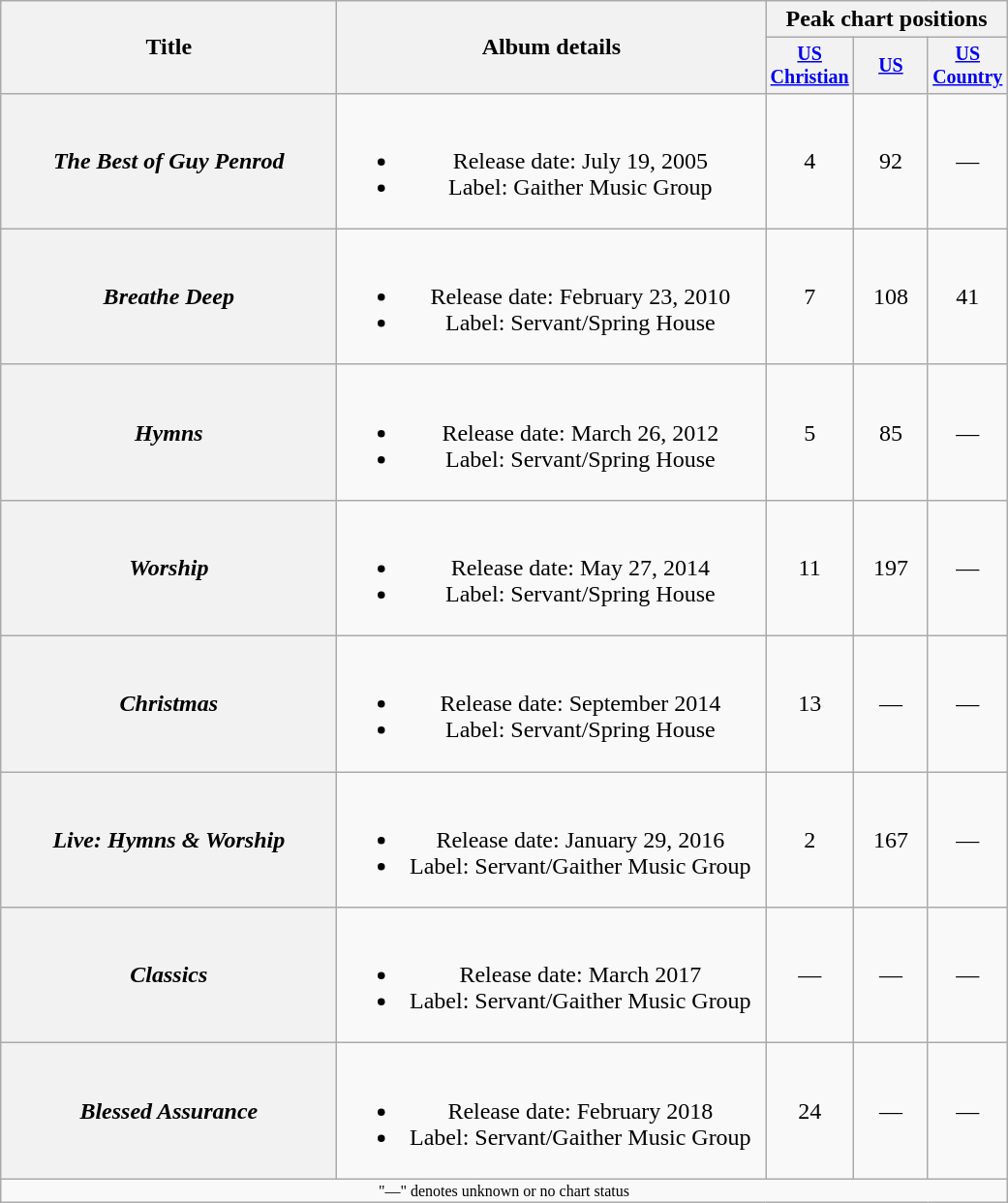<table class="wikitable plainrowheaders" style="text-align:center;">
<tr>
<th rowspan="2" style="width:14em;">Title</th>
<th rowspan="2" style="width:18em;">Album details</th>
<th colspan="3">Peak chart positions</th>
</tr>
<tr style="font-size:smaller;">
<th style="width:45px;"><a href='#'>US Christian</a></th>
<th style="width:45px;"><a href='#'>US</a></th>
<th style="width:45px;"><a href='#'>US Country</a></th>
</tr>
<tr>
<th scope="row"><em>The Best of Guy Penrod</em></th>
<td><br><ul><li>Release date: July 19, 2005</li><li>Label: Gaither Music Group</li></ul></td>
<td>4</td>
<td>92</td>
<td>—</td>
</tr>
<tr>
<th scope="row"><em>Breathe Deep</em></th>
<td><br><ul><li>Release date: February 23, 2010</li><li>Label: Servant/Spring House</li></ul></td>
<td>7</td>
<td>108</td>
<td>41</td>
</tr>
<tr>
<th scope="row"><em>Hymns</em></th>
<td><br><ul><li>Release date: March 26, 2012</li><li>Label: Servant/Spring House</li></ul></td>
<td>5</td>
<td>85</td>
<td>—</td>
</tr>
<tr>
<th scope="row"><em>Worship</em></th>
<td><br><ul><li>Release date: May 27, 2014</li><li>Label: Servant/Spring House</li></ul></td>
<td>11</td>
<td>197</td>
<td>—</td>
</tr>
<tr>
<th scope="row"><em>Christmas</em></th>
<td><br><ul><li>Release date: September 2014</li><li>Label: Servant/Spring House</li></ul></td>
<td>13</td>
<td>—</td>
<td>—</td>
</tr>
<tr>
<th scope="row"><em>Live: Hymns & Worship</em></th>
<td><br><ul><li>Release date: January 29, 2016</li><li>Label: Servant/Gaither Music Group</li></ul></td>
<td>2</td>
<td>167</td>
<td>—</td>
</tr>
<tr>
<th scope="row"><em>Classics</em></th>
<td><br><ul><li>Release date: March 2017</li><li>Label: Servant/Gaither Music Group</li></ul></td>
<td>—</td>
<td>—</td>
<td>—</td>
</tr>
<tr>
<th scope="row"><em>Blessed Assurance</em></th>
<td><br><ul><li>Release date: February 2018</li><li>Label: Servant/Gaither Music Group</li></ul></td>
<td>24</td>
<td>—</td>
<td>—</td>
</tr>
<tr>
<td colspan="5" style="font-size:8pt">"—" denotes unknown or no chart status</td>
</tr>
</table>
